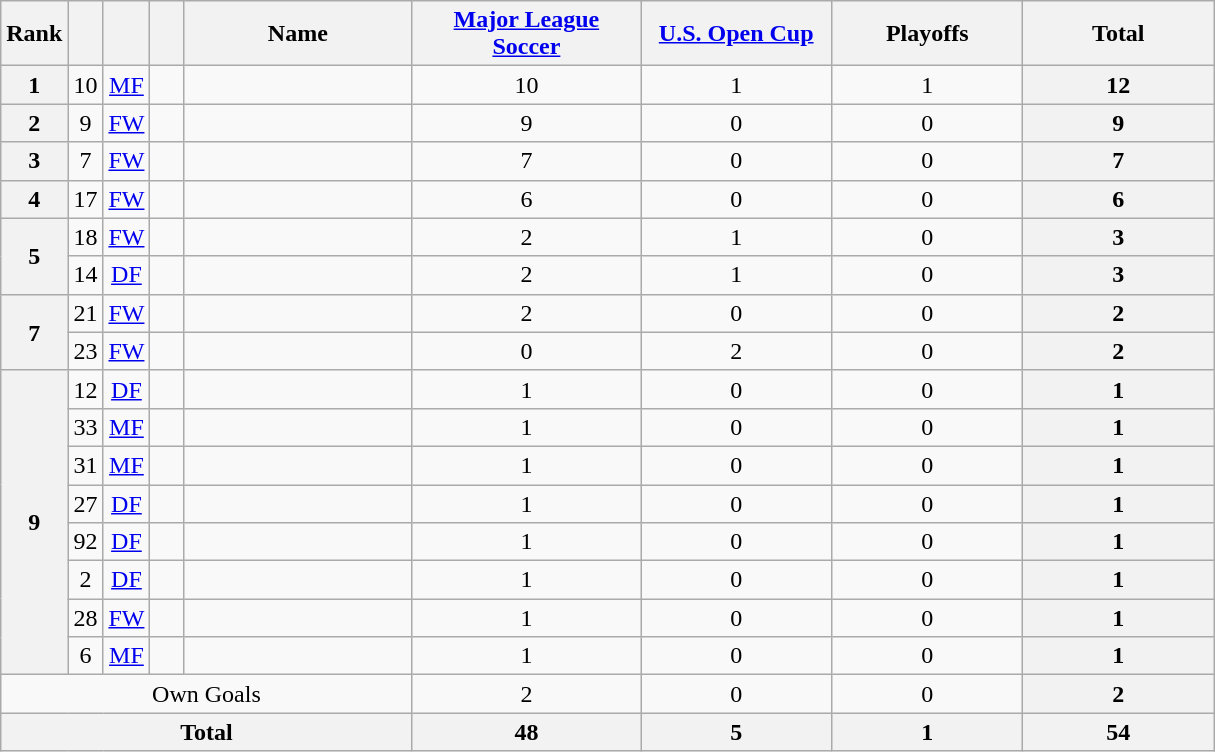<table class="wikitable sortable" style="text-align:center;">
<tr>
<th width="15">Rank</th>
<th width="15"></th>
<th width="15"></th>
<th width="15"></th>
<th width="145">Name</th>
<th width="145"><a href='#'>Major League Soccer</a></th>
<th width="120"><a href='#'>U.S. Open Cup</a></th>
<th width="120">Playoffs</th>
<th width="120">Total</th>
</tr>
<tr>
<th>1</th>
<td>10</td>
<td><a href='#'>MF</a></td>
<td></td>
<td align="left"></td>
<td>10</td>
<td>1</td>
<td>1</td>
<th>12</th>
</tr>
<tr>
<th>2</th>
<td>9</td>
<td><a href='#'>FW</a></td>
<td></td>
<td align="left"></td>
<td>9</td>
<td>0</td>
<td>0</td>
<th>9</th>
</tr>
<tr>
<th>3</th>
<td>7</td>
<td><a href='#'>FW</a></td>
<td></td>
<td align="left"></td>
<td>7</td>
<td>0</td>
<td>0</td>
<th>7</th>
</tr>
<tr>
<th>4</th>
<td>17</td>
<td><a href='#'>FW</a></td>
<td></td>
<td align="left"></td>
<td>6</td>
<td>0</td>
<td>0</td>
<th>6</th>
</tr>
<tr>
<th rowspan="2">5</th>
<td>18</td>
<td><a href='#'>FW</a></td>
<td></td>
<td align="left"></td>
<td>2</td>
<td>1</td>
<td>0</td>
<th>3</th>
</tr>
<tr>
<td>14</td>
<td><a href='#'>DF</a></td>
<td></td>
<td align="left"></td>
<td>2</td>
<td>1</td>
<td>0</td>
<th>3</th>
</tr>
<tr>
<th rowspan="2">7</th>
<td>21</td>
<td><a href='#'>FW</a></td>
<td></td>
<td align="left"></td>
<td>2</td>
<td>0</td>
<td>0</td>
<th>2</th>
</tr>
<tr>
<td>23</td>
<td><a href='#'>FW</a></td>
<td></td>
<td align="left"></td>
<td>0</td>
<td>2</td>
<td>0</td>
<th>2</th>
</tr>
<tr>
<th rowspan="8">9</th>
<td>12</td>
<td><a href='#'>DF</a></td>
<td></td>
<td align="left"></td>
<td>1</td>
<td>0</td>
<td>0</td>
<th>1</th>
</tr>
<tr>
<td>33</td>
<td><a href='#'>MF</a></td>
<td></td>
<td align="left"></td>
<td>1</td>
<td>0</td>
<td>0</td>
<th>1</th>
</tr>
<tr>
<td>31</td>
<td><a href='#'>MF</a></td>
<td></td>
<td align="left"></td>
<td>1</td>
<td>0</td>
<td>0</td>
<th>1</th>
</tr>
<tr>
<td>27</td>
<td><a href='#'>DF</a></td>
<td></td>
<td align="left"></td>
<td>1</td>
<td>0</td>
<td>0</td>
<th>1</th>
</tr>
<tr>
<td>92</td>
<td><a href='#'>DF</a></td>
<td></td>
<td align="left"></td>
<td>1</td>
<td>0</td>
<td>0</td>
<th>1</th>
</tr>
<tr>
<td>2</td>
<td><a href='#'>DF</a></td>
<td></td>
<td align="left"></td>
<td>1</td>
<td>0</td>
<td>0</td>
<th>1</th>
</tr>
<tr>
<td>28</td>
<td><a href='#'>FW</a></td>
<td></td>
<td align="left"></td>
<td>1</td>
<td>0</td>
<td>0</td>
<th>1</th>
</tr>
<tr>
<td>6</td>
<td><a href='#'>MF</a></td>
<td></td>
<td align="left"></td>
<td>1</td>
<td>0</td>
<td>0</td>
<th>1</th>
</tr>
<tr>
<td colspan="5">Own Goals</td>
<td>2</td>
<td>0</td>
<td>0</td>
<th>2</th>
</tr>
<tr>
<th colspan="5">Total</th>
<th>48</th>
<th>5</th>
<th>1</th>
<th>54</th>
</tr>
</table>
